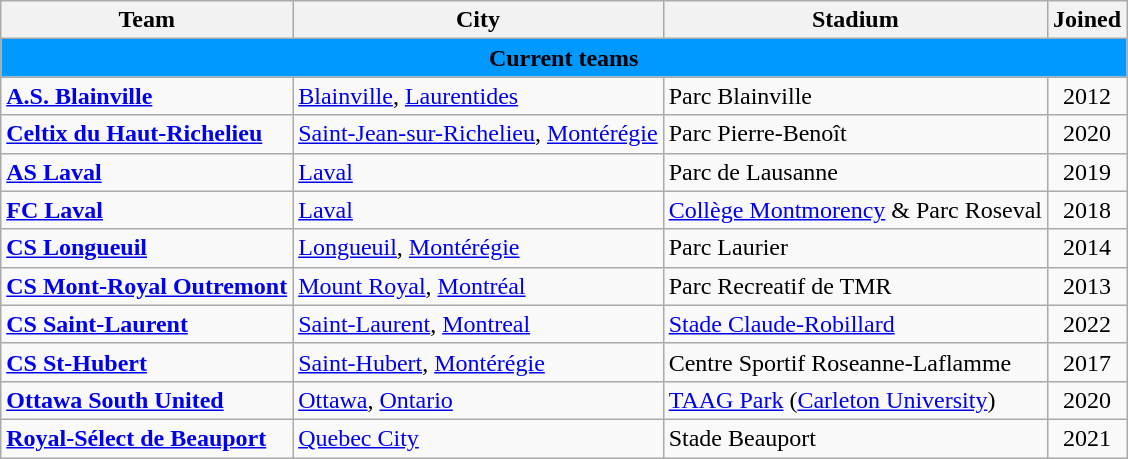<table class="wikitable" style="text-align:left">
<tr>
<th style="background:">Team</th>
<th style="background:">City</th>
<th style="background:">Stadium</th>
<th style="background:">Joined</th>
</tr>
<tr>
<th style="background:#0099FF" colspan="6"><span><strong>Current teams</strong></span></th>
</tr>
<tr>
<td><strong><a href='#'>A.S. Blainville</a></strong></td>
<td><a href='#'>Blainville</a>, <a href='#'>Laurentides</a></td>
<td>Parc Blainville</td>
<td align="center">2012</td>
</tr>
<tr>
<td><strong><a href='#'>Celtix du Haut-Richelieu</a></strong></td>
<td><a href='#'>Saint-Jean-sur-Richelieu</a>, <a href='#'>Montérégie</a></td>
<td>Parc Pierre-Benoît</td>
<td align="center">2020</td>
</tr>
<tr>
<td><strong><a href='#'>AS Laval</a></strong></td>
<td><a href='#'>Laval</a></td>
<td>Parc de Lausanne</td>
<td align="center">2019</td>
</tr>
<tr>
<td><strong><a href='#'>FC Laval</a></strong></td>
<td><a href='#'>Laval</a></td>
<td><a href='#'>Collège Montmorency</a> & Parc Roseval</td>
<td align="center">2018</td>
</tr>
<tr>
<td><strong><a href='#'>CS Longueuil</a></strong></td>
<td><a href='#'>Longueuil</a>, <a href='#'>Montérégie</a></td>
<td>Parc Laurier</td>
<td align="center">2014</td>
</tr>
<tr>
<td><strong><a href='#'>CS Mont-Royal Outremont</a></strong></td>
<td><a href='#'>Mount Royal</a>, <a href='#'>Montréal</a></td>
<td>Parc Recreatif de TMR</td>
<td align="center">2013</td>
</tr>
<tr>
<td><strong><a href='#'>CS Saint-Laurent</a></strong></td>
<td><a href='#'>Saint-Laurent</a>,  <a href='#'>Montreal</a></td>
<td><a href='#'>Stade Claude-Robillard</a></td>
<td align="center">2022</td>
</tr>
<tr>
<td><strong><a href='#'>CS St-Hubert</a></strong></td>
<td><a href='#'>Saint-Hubert</a>,  <a href='#'>Montérégie</a></td>
<td>Centre Sportif Roseanne-Laflamme</td>
<td align="center">2017</td>
</tr>
<tr>
<td><strong><a href='#'>Ottawa South United</a></strong></td>
<td><a href='#'>Ottawa</a>, <a href='#'>Ontario</a></td>
<td><a href='#'>TAAG Park</a> (<a href='#'>Carleton University</a>)</td>
<td align="center">2020</td>
</tr>
<tr>
<td><strong><a href='#'>Royal-Sélect de Beauport</a></strong></td>
<td><a href='#'>Quebec City</a></td>
<td>Stade Beauport</td>
<td align="center">2021</td>
</tr>
</table>
